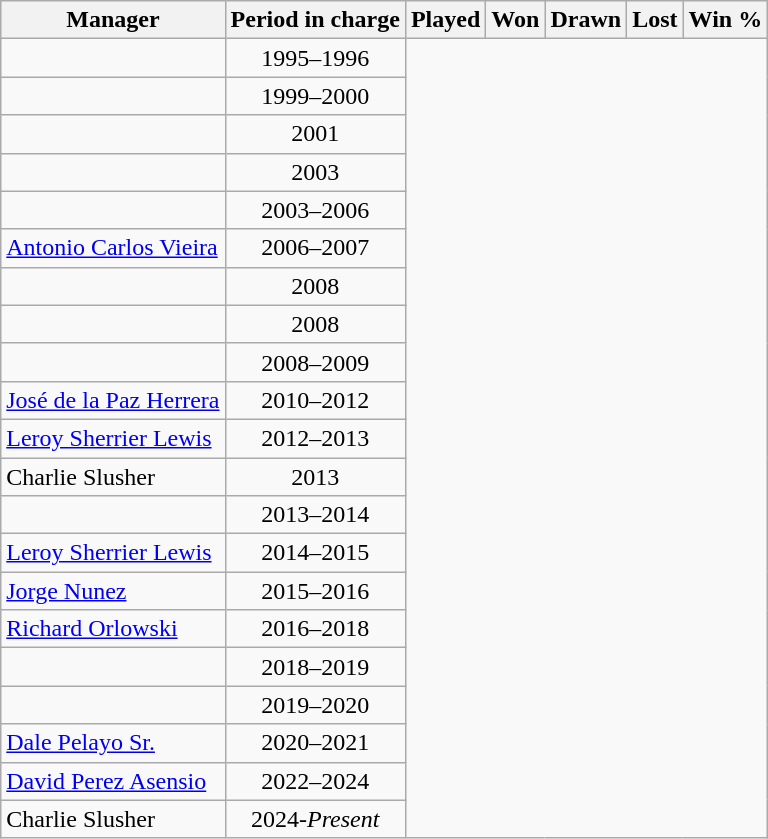<table class="wikitable sortable" style="text-align: center;">
<tr>
<th>Manager</th>
<th>Period in charge</th>
<th>Played</th>
<th>Won</th>
<th>Drawn</th>
<th>Lost</th>
<th>Win %</th>
</tr>
<tr>
<td style="text-align: left;"> </td>
<td>1995–1996<br></td>
</tr>
<tr>
<td style="text-align: left;"> </td>
<td>1999–2000<br></td>
</tr>
<tr>
<td style="text-align: left;"> </td>
<td>2001<br></td>
</tr>
<tr>
<td style="text-align: left;"> </td>
<td>2003<br></td>
</tr>
<tr>
<td style="text-align: left;"> </td>
<td>2003–2006<br></td>
</tr>
<tr>
<td style="text-align: left;"> <a href='#'>Antonio Carlos Vieira</a></td>
<td>2006–2007<br></td>
</tr>
<tr>
<td style="text-align: left;"> </td>
<td>2008<br></td>
</tr>
<tr>
<td style="text-align: left;"> </td>
<td>2008<br></td>
</tr>
<tr>
<td style="text-align: left;"> </td>
<td>2008–2009<br></td>
</tr>
<tr>
<td style="text-align: left;"> <a href='#'>José de la Paz Herrera</a></td>
<td>2010–2012<br></td>
</tr>
<tr>
<td style="text-align: left;"> <a href='#'>Leroy Sherrier Lewis</a></td>
<td>2012–2013<br></td>
</tr>
<tr>
<td style="text-align: left;"> Charlie Slusher</td>
<td>2013<br></td>
</tr>
<tr>
<td style="text-align: left;"> </td>
<td>2013–2014<br></td>
</tr>
<tr>
<td style="text-align: left;"> <a href='#'>Leroy Sherrier Lewis</a></td>
<td>2014–2015<br></td>
</tr>
<tr>
<td style="text-align: left;"> <a href='#'>Jorge Nunez</a></td>
<td>2015–2016<br></td>
</tr>
<tr>
<td style="text-align: left;">  <a href='#'>Richard Orlowski</a></td>
<td>2016–2018<br></td>
</tr>
<tr>
<td style="text-align: left;"> </td>
<td>2018–2019<br></td>
</tr>
<tr>
<td style="text-align: left;"> </td>
<td>2019–2020<br></td>
</tr>
<tr>
<td style="text-align: left;"> <a href='#'>Dale Pelayo Sr.</a></td>
<td>2020–2021<br></td>
</tr>
<tr>
<td style="text-align: left;"> <a href='#'>David Perez Asensio</a></td>
<td>2022–2024<br></td>
</tr>
<tr>
<td style="text-align: left;"> Charlie Slusher</td>
<td>2024-<em>Present</em><br></td>
</tr>
</table>
